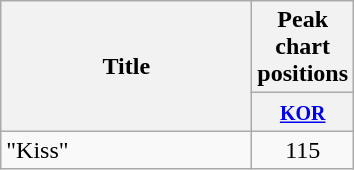<table class="wikitable plainrowheaders" style="text-align:center;">
<tr>
<th rowspan=2 style="width:10em;">Title</th>
<th colspan=1>Peak chart positions</th>
</tr>
<tr>
<th width="40"><small><a href='#'>KOR</a></small><br></th>
</tr>
<tr>
<td align="left">"Kiss"</td>
<td align=center>115</td>
</tr>
</table>
